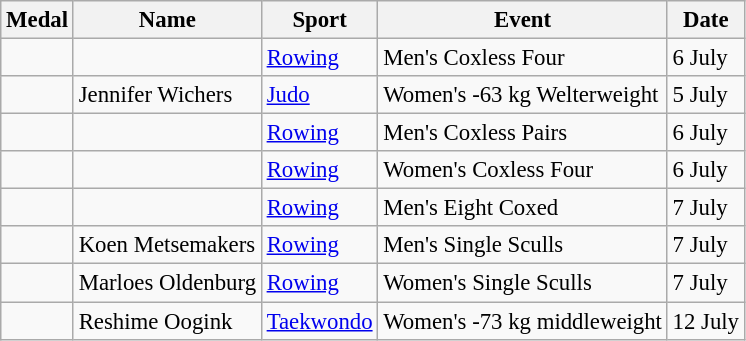<table class="wikitable sortable" style="font-size: 95%;">
<tr>
<th>Medal</th>
<th>Name</th>
<th>Sport</th>
<th>Event</th>
<th>Date</th>
</tr>
<tr>
<td></td>
<td></td>
<td><a href='#'>Rowing</a></td>
<td>Men's Coxless Four</td>
<td>6 July</td>
</tr>
<tr>
<td></td>
<td>Jennifer Wichers</td>
<td><a href='#'>Judo</a></td>
<td>Women's -63 kg Welterweight</td>
<td>5 July</td>
</tr>
<tr>
<td></td>
<td></td>
<td><a href='#'>Rowing</a></td>
<td>Men's Coxless Pairs</td>
<td>6 July</td>
</tr>
<tr>
<td></td>
<td></td>
<td><a href='#'>Rowing</a></td>
<td>Women's Coxless Four</td>
<td>6 July</td>
</tr>
<tr>
<td></td>
<td></td>
<td><a href='#'>Rowing</a></td>
<td>Men's Eight Coxed</td>
<td>7 July</td>
</tr>
<tr>
<td></td>
<td>Koen Metsemakers</td>
<td><a href='#'>Rowing</a></td>
<td>Men's Single Sculls</td>
<td>7 July</td>
</tr>
<tr>
<td></td>
<td>Marloes Oldenburg</td>
<td><a href='#'>Rowing</a></td>
<td>Women's Single Sculls</td>
<td>7 July</td>
</tr>
<tr>
<td></td>
<td>Reshime Oogink</td>
<td><a href='#'>Taekwondo</a></td>
<td>Women's -73 kg middleweight</td>
<td>12 July</td>
</tr>
</table>
